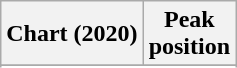<table class="wikitable sortable plainrowheaders" style="text-align:center">
<tr>
<th scope="col">Chart (2020)</th>
<th scope="col">Peak<br>position</th>
</tr>
<tr>
</tr>
<tr>
</tr>
<tr>
</tr>
</table>
